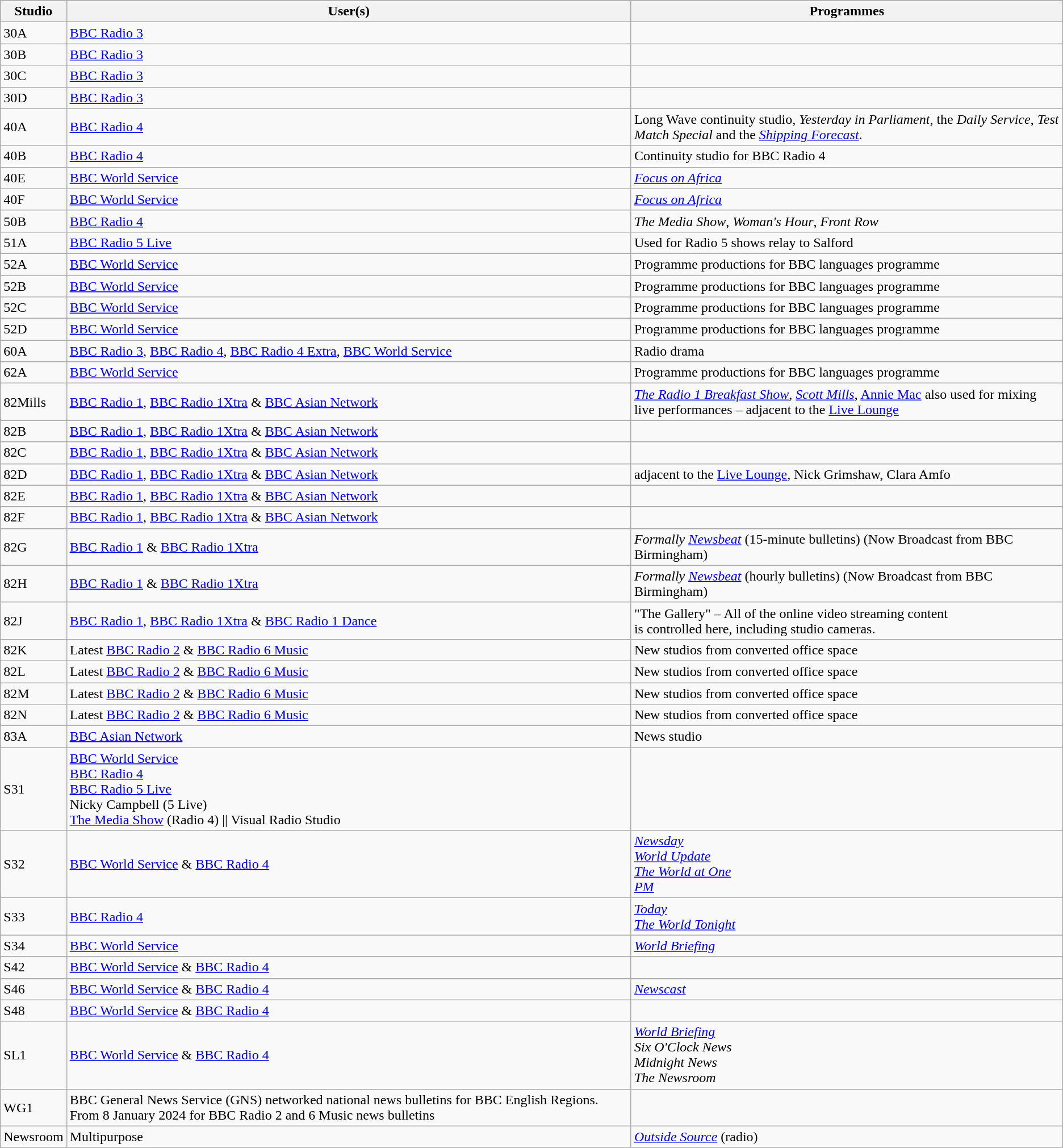<table class="wikitable">
<tr style="background:#ccc; text-align:center;">
<th>Studio</th>
<th>User(s)</th>
<th>Programmes</th>
</tr>
<tr>
<td>30A</td>
<td><a href='#'>BBC Radio 3</a></td>
<td></td>
</tr>
<tr>
<td>30B</td>
<td><a href='#'>BBC Radio 3</a></td>
<td></td>
</tr>
<tr>
<td>30C</td>
<td><a href='#'>BBC Radio 3</a></td>
<td></td>
</tr>
<tr>
<td>30D</td>
<td><a href='#'>BBC Radio 3</a></td>
<td></td>
</tr>
<tr>
<td>40A</td>
<td><a href='#'>BBC Radio 4</a></td>
<td>Long Wave continuity studio, <em>Yesterday in Parliament</em>, the <em>Daily Service</em>, <em>Test Match Special</em> and the <em><a href='#'>Shipping Forecast</a></em>.</td>
</tr>
<tr>
<td>40B</td>
<td><a href='#'>BBC Radio 4</a></td>
<td>Continuity studio for BBC Radio 4</td>
</tr>
<tr>
<td>40E</td>
<td><a href='#'>BBC World Service</a></td>
<td><em><a href='#'>Focus on Africa</a></em></td>
</tr>
<tr>
<td>40F</td>
<td><a href='#'>BBC World Service</a></td>
<td><em><a href='#'>Focus on Africa</a></em></td>
</tr>
<tr>
<td>50B</td>
<td><a href='#'>BBC Radio 4</a></td>
<td><em>The Media Show</em>, <em>Woman's Hour</em>, <em>Front Row</em></td>
</tr>
<tr>
<td>51A</td>
<td><a href='#'>BBC Radio 5 Live</a></td>
<td>Used for Radio 5 shows relay to Salford</td>
</tr>
<tr>
<td>52A</td>
<td><a href='#'>BBC World Service</a></td>
<td>Programme productions for BBC languages programme</td>
</tr>
<tr>
<td>52B</td>
<td><a href='#'>BBC World Service</a></td>
<td>Programme productions for BBC languages programme</td>
</tr>
<tr>
<td>52C</td>
<td><a href='#'>BBC World Service</a></td>
<td>Programme productions for BBC languages programme</td>
</tr>
<tr>
<td>52D</td>
<td><a href='#'>BBC World Service</a></td>
<td>Programme productions for BBC languages programme</td>
</tr>
<tr>
<td>60A</td>
<td><a href='#'>BBC Radio 3</a>, <a href='#'>BBC Radio 4</a>, <a href='#'>BBC Radio 4 Extra</a>, <a href='#'>BBC World Service</a></td>
<td>Radio drama</td>
</tr>
<tr>
<td>62A</td>
<td><a href='#'>BBC World Service</a></td>
<td>Programme productions for BBC languages programme</td>
</tr>
<tr>
<td>82Mills</td>
<td><a href='#'>BBC Radio 1</a>, <a href='#'>BBC Radio 1Xtra</a> & <a href='#'>BBC Asian Network</a></td>
<td><em><a href='#'>The Radio 1 Breakfast Show</a></em>, <em><a href='#'>Scott Mills</a></em>, <a href='#'>Annie Mac</a> also used for mixing live performances – adjacent to the <a href='#'>Live Lounge</a></td>
</tr>
<tr>
<td>82B</td>
<td><a href='#'>BBC Radio 1</a>, <a href='#'>BBC Radio 1Xtra</a> & <a href='#'>BBC Asian Network</a></td>
<td></td>
</tr>
<tr>
<td>82C</td>
<td><a href='#'>BBC Radio 1</a>, <a href='#'>BBC Radio 1Xtra</a> & <a href='#'>BBC Asian Network</a></td>
<td></td>
</tr>
<tr>
<td>82D</td>
<td><a href='#'>BBC Radio 1</a>, <a href='#'>BBC Radio 1Xtra</a> & <a href='#'>BBC Asian Network</a></td>
<td>adjacent to the <a href='#'>Live Lounge</a>, Nick Grimshaw, Clara Amfo</td>
</tr>
<tr>
<td>82E</td>
<td><a href='#'>BBC Radio 1</a>, <a href='#'>BBC Radio 1Xtra</a> & <a href='#'>BBC Asian Network</a></td>
<td></td>
</tr>
<tr>
<td>82F</td>
<td><a href='#'>BBC Radio 1</a>, <a href='#'>BBC Radio 1Xtra</a> & <a href='#'>BBC Asian Network</a></td>
<td></td>
</tr>
<tr>
<td>82G</td>
<td><a href='#'>BBC Radio 1</a> & <a href='#'>BBC Radio 1Xtra</a></td>
<td><em>Formally <a href='#'>Newsbeat</a></em> (15-minute bulletins) (Now Broadcast from BBC Birmingham)</td>
</tr>
<tr>
<td>82H</td>
<td><a href='#'>BBC Radio 1</a> & <a href='#'>BBC Radio 1Xtra</a></td>
<td><em>Formally <a href='#'>Newsbeat</a></em> (hourly bulletins) (Now Broadcast from BBC Birmingham)</td>
</tr>
<tr>
<td>82J</td>
<td><a href='#'>BBC Radio 1</a>, <a href='#'>BBC Radio 1Xtra</a> & <a href='#'>BBC Radio 1 Dance</a></td>
<td>"The Gallery" – All of the online video streaming content<br>is controlled here, including studio cameras.</td>
</tr>
<tr>
<td>82K</td>
<td>Latest <a href='#'>BBC Radio 2</a> & <a href='#'>BBC Radio 6 Music</a></td>
<td>New studios from converted office space</td>
</tr>
<tr>
<td>82L</td>
<td>Latest <a href='#'>BBC Radio 2</a> & <a href='#'>BBC Radio 6 Music</a></td>
<td>New studios from converted office space</td>
</tr>
<tr>
<td>82M</td>
<td>Latest <a href='#'>BBC Radio 2</a> & <a href='#'>BBC Radio 6 Music</a></td>
<td>New studios from converted office space</td>
</tr>
<tr>
<td>82N</td>
<td>Latest <a href='#'>BBC Radio 2</a> & <a href='#'>BBC Radio 6 Music</a></td>
<td>New studios from converted office space</td>
</tr>
<tr>
<td>83A</td>
<td><a href='#'>BBC Asian Network</a></td>
<td>News studio</td>
</tr>
<tr>
<td>S31</td>
<td><a href='#'>BBC World Service</a><br><a href='#'>BBC Radio 4</a><br><a href='#'>BBC Radio 5 Live</a><br>Nicky Campbell (5 Live)<br><a href='#'>The Media Show</a> (Radio 4) || Visual Radio Studio</td>
</tr>
<tr>
<td>S32</td>
<td><a href='#'>BBC World Service</a> & <a href='#'>BBC Radio 4</a></td>
<td><em><a href='#'>Newsday</a></em> <br> <em><a href='#'>World Update</a></em> <br> <em><a href='#'>The World at One</a></em> <br> <em><a href='#'>PM</a></em></td>
</tr>
<tr>
<td>S33</td>
<td><a href='#'>BBC Radio 4</a></td>
<td><em><a href='#'>Today</a></em> <br><em><a href='#'>The World Tonight</a></em></td>
</tr>
<tr>
<td>S34</td>
<td><a href='#'>BBC World Service</a></td>
<td><em><a href='#'>World Briefing</a></em></td>
</tr>
<tr>
<td>S42</td>
<td><a href='#'>BBC World Service</a> & <a href='#'>BBC Radio 4</a></td>
<td></td>
</tr>
<tr>
<td>S46</td>
<td><a href='#'>BBC World Service</a> & <a href='#'>BBC Radio 4</a></td>
<td><a href='#'><em>Newscast</em></a></td>
</tr>
<tr>
<td>S48</td>
<td><a href='#'>BBC World Service</a> & <a href='#'>BBC Radio 4</a></td>
<td></td>
</tr>
<tr>
<td>SL1</td>
<td><a href='#'>BBC World Service</a> & <a href='#'>BBC Radio 4</a></td>
<td><em><a href='#'>World Briefing</a></em> <br> <em>Six O'Clock News</em> <br> <em>Midnight News</em><br> <em>The Newsroom</em></td>
</tr>
<tr>
<td>WG1</td>
<td>BBC General News Service (GNS) networked national news bulletins for BBC English Regions. From 8 January 2024 for BBC Radio 2 and 6 Music news bulletins</td>
<td></td>
</tr>
<tr>
<td>Newsroom</td>
<td>Multipurpose</td>
<td><a href='#'><em>Outside Source</em></a> (radio)</td>
</tr>
</table>
